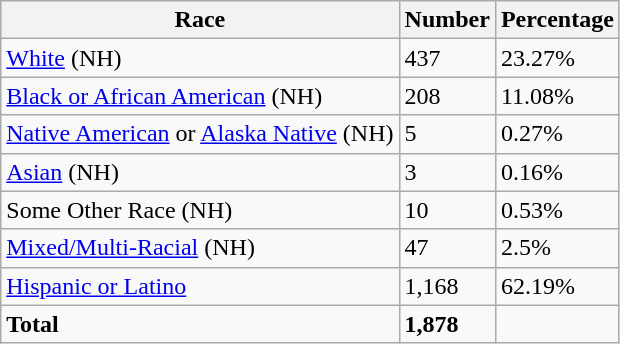<table class="wikitable">
<tr>
<th>Race</th>
<th>Number</th>
<th>Percentage</th>
</tr>
<tr>
<td><a href='#'>White</a> (NH)</td>
<td>437</td>
<td>23.27%</td>
</tr>
<tr>
<td><a href='#'>Black or African American</a> (NH)</td>
<td>208</td>
<td>11.08%</td>
</tr>
<tr>
<td><a href='#'>Native American</a> or <a href='#'>Alaska Native</a> (NH)</td>
<td>5</td>
<td>0.27%</td>
</tr>
<tr>
<td><a href='#'>Asian</a> (NH)</td>
<td>3</td>
<td>0.16%</td>
</tr>
<tr>
<td>Some Other Race (NH)</td>
<td>10</td>
<td>0.53%</td>
</tr>
<tr>
<td><a href='#'>Mixed/Multi-Racial</a> (NH)</td>
<td>47</td>
<td>2.5%</td>
</tr>
<tr>
<td><a href='#'>Hispanic or Latino</a></td>
<td>1,168</td>
<td>62.19%</td>
</tr>
<tr>
<td><strong>Total</strong></td>
<td><strong>1,878</strong></td>
<td></td>
</tr>
</table>
